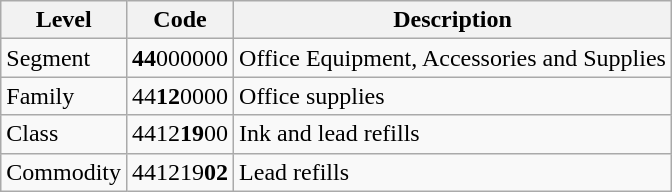<table class="wikitable">
<tr>
<th>Level</th>
<th>Code</th>
<th>Description</th>
</tr>
<tr>
<td>Segment</td>
<td><strong>44</strong>000000</td>
<td>Office Equipment, Accessories and Supplies</td>
</tr>
<tr>
<td>Family</td>
<td>44<strong>12</strong>0000</td>
<td>Office supplies</td>
</tr>
<tr>
<td>Class</td>
<td>4412<strong>19</strong>00</td>
<td>Ink and lead refills</td>
</tr>
<tr>
<td>Commodity</td>
<td>441219<strong>02</strong></td>
<td>Lead refills</td>
</tr>
</table>
